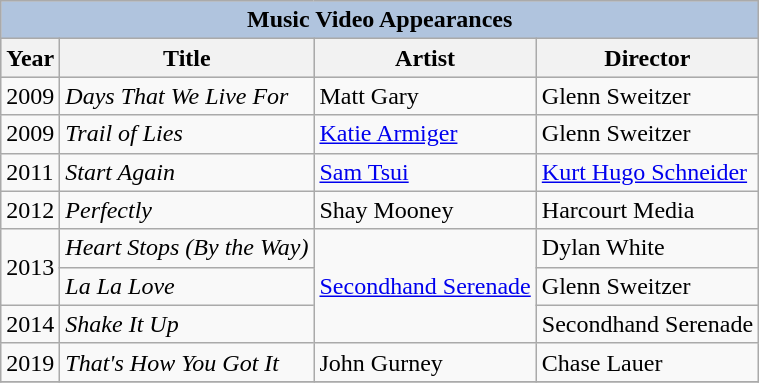<table class="wikitable">
<tr style="background:#ccc; text-align:center;">
<th colspan="4" style="background: LightSteelBlue;">Music Video Appearances</th>
</tr>
<tr style="background:#ccc; text-align:center;">
<th>Year</th>
<th>Title</th>
<th>Artist</th>
<th>Director</th>
</tr>
<tr>
<td>2009</td>
<td><em>Days That We Live For</em></td>
<td>Matt Gary</td>
<td>Glenn Sweitzer</td>
</tr>
<tr>
<td>2009</td>
<td><em>Trail of Lies</em></td>
<td><a href='#'>Katie Armiger</a></td>
<td>Glenn Sweitzer</td>
</tr>
<tr>
<td>2011</td>
<td><em>Start Again</em></td>
<td><a href='#'>Sam Tsui</a></td>
<td><a href='#'>Kurt Hugo Schneider</a></td>
</tr>
<tr>
<td>2012</td>
<td><em>Perfectly</em></td>
<td>Shay Mooney</td>
<td>Harcourt Media</td>
</tr>
<tr>
<td rowspan="2">2013</td>
<td><em>Heart Stops (By the Way)</em></td>
<td rowspan="3"><a href='#'>Secondhand Serenade</a></td>
<td>Dylan White</td>
</tr>
<tr>
<td><em>La La Love</em></td>
<td>Glenn Sweitzer</td>
</tr>
<tr>
<td>2014</td>
<td><em>Shake It Up</em></td>
<td>Secondhand Serenade</td>
</tr>
<tr>
<td>2019</td>
<td><em>That's How You Got It</em></td>
<td>John Gurney</td>
<td>Chase Lauer</td>
</tr>
<tr>
</tr>
</table>
